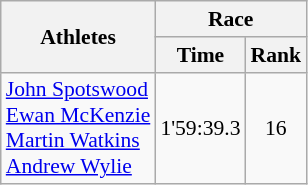<table class="wikitable" border="1" style="font-size:90%">
<tr>
<th rowspan=2>Athletes</th>
<th colspan=2>Race</th>
</tr>
<tr>
<th>Time</th>
<th>Rank</th>
</tr>
<tr>
<td><a href='#'>John Spotswood</a><br><a href='#'>Ewan McKenzie</a><br><a href='#'>Martin Watkins</a><br><a href='#'>Andrew Wylie</a></td>
<td align=center>1'59:39.3</td>
<td align=center>16</td>
</tr>
</table>
